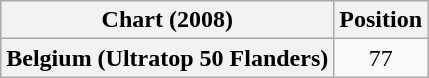<table class="wikitable plainrowheaders" style="text-align:center">
<tr>
<th>Chart (2008)</th>
<th>Position</th>
</tr>
<tr>
<th scope="row">Belgium (Ultratop 50 Flanders)</th>
<td>77</td>
</tr>
</table>
